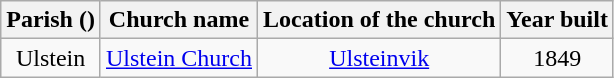<table class="wikitable" style="text-align:center">
<tr>
<th>Parish ()</th>
<th>Church name</th>
<th>Location of the church</th>
<th>Year built</th>
</tr>
<tr>
<td>Ulstein</td>
<td><a href='#'>Ulstein Church</a></td>
<td><a href='#'>Ulsteinvik</a></td>
<td>1849</td>
</tr>
</table>
